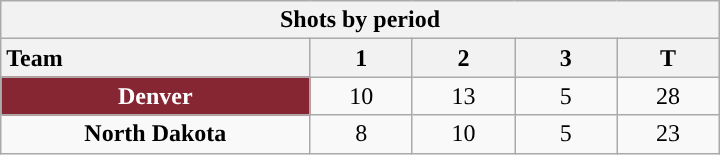<table class="wikitable" style="width:30em; text-align:right;">
<tr>
<th colspan=6>Shots by period</th>
</tr>
<tr>
<th style="width:10em; text-align:left;">Team</th>
<th style="width:3em;">1</th>
<th style="width:3em;">2</th>
<th style="width:3em;">3</th>
<th style="width:3em;">T</th>
</tr>
<tr>
<td align=center style="color:white; background:#862633; "><strong>Denver</strong></td>
<td align=center>10</td>
<td align=center>13</td>
<td align=center>5</td>
<td align=center>28</td>
</tr>
<tr>
<td align=center><strong>North Dakota</strong></td>
<td align=center>8</td>
<td align=center>10</td>
<td align=center>5</td>
<td align=center>23</td>
</tr>
</table>
